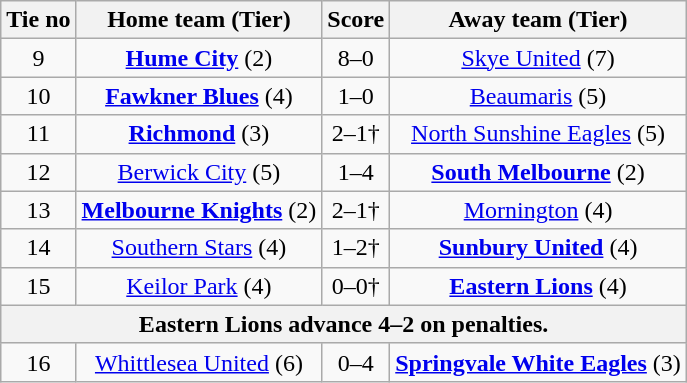<table class="wikitable" style="text-align:center">
<tr>
<th>Tie no</th>
<th>Home team (Tier)</th>
<th>Score</th>
<th>Away team (Tier)</th>
</tr>
<tr>
<td>9</td>
<td><strong><a href='#'>Hume City</a></strong> (2)</td>
<td>8–0</td>
<td><a href='#'>Skye United</a> (7)</td>
</tr>
<tr>
<td>10</td>
<td><strong><a href='#'>Fawkner Blues</a></strong> (4)</td>
<td>1–0</td>
<td><a href='#'>Beaumaris</a> (5)</td>
</tr>
<tr>
<td>11</td>
<td><strong><a href='#'>Richmond</a></strong> (3)</td>
<td>2–1†</td>
<td><a href='#'>North Sunshine Eagles</a> (5)</td>
</tr>
<tr>
<td>12</td>
<td><a href='#'>Berwick City</a> (5)</td>
<td>1–4</td>
<td><strong><a href='#'>South Melbourne</a></strong> (2)</td>
</tr>
<tr>
<td>13</td>
<td><strong><a href='#'>Melbourne Knights</a></strong> (2)</td>
<td>2–1†</td>
<td><a href='#'>Mornington</a> (4)</td>
</tr>
<tr>
<td>14</td>
<td><a href='#'>Southern Stars</a> (4)</td>
<td>1–2†</td>
<td><strong><a href='#'>Sunbury United</a></strong> (4)</td>
</tr>
<tr>
<td>15</td>
<td><a href='#'>Keilor Park</a> (4)</td>
<td>0–0†</td>
<td><strong><a href='#'>Eastern Lions</a></strong> (4)</td>
</tr>
<tr>
<th colspan=4>Eastern Lions advance 4–2 on penalties.</th>
</tr>
<tr>
<td>16</td>
<td><a href='#'>Whittlesea United</a> (6)</td>
<td>0–4</td>
<td><strong><a href='#'>Springvale White Eagles</a></strong> (3)</td>
</tr>
</table>
